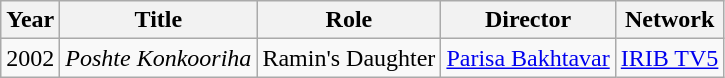<table class="wikitable sortable">
<tr>
<th>Year</th>
<th>Title</th>
<th>Role</th>
<th>Director</th>
<th>Network</th>
</tr>
<tr>
<td>2002</td>
<td><em>Poshte Konkooriha</em></td>
<td>Ramin's Daughter</td>
<td><a href='#'>Parisa Bakhtavar</a></td>
<td><a href='#'>IRIB TV5</a></td>
</tr>
</table>
